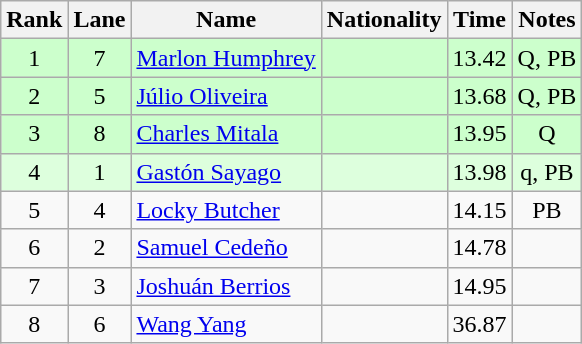<table class="wikitable sortable" style="text-align:center">
<tr>
<th>Rank</th>
<th>Lane</th>
<th>Name</th>
<th>Nationality</th>
<th>Time</th>
<th>Notes</th>
</tr>
<tr bgcolor=ccffcc>
<td>1</td>
<td>7</td>
<td align=left><a href='#'>Marlon Humphrey</a></td>
<td align=left></td>
<td>13.42</td>
<td>Q, PB</td>
</tr>
<tr bgcolor=ccffcc>
<td>2</td>
<td>5</td>
<td align=left><a href='#'>Júlio Oliveira</a></td>
<td align=left></td>
<td>13.68</td>
<td>Q, PB</td>
</tr>
<tr bgcolor=ccffcc>
<td>3</td>
<td>8</td>
<td align=left><a href='#'>Charles Mitala</a></td>
<td align=left></td>
<td>13.95</td>
<td>Q</td>
</tr>
<tr bgcolor=ddffdd>
<td>4</td>
<td>1</td>
<td align=left><a href='#'>Gastón Sayago</a></td>
<td align=left></td>
<td>13.98</td>
<td>q, PB</td>
</tr>
<tr>
<td>5</td>
<td>4</td>
<td align=left><a href='#'>Locky Butcher</a></td>
<td align=left></td>
<td>14.15</td>
<td>PB</td>
</tr>
<tr>
<td>6</td>
<td>2</td>
<td align=left><a href='#'>Samuel Cedeño</a></td>
<td align=left></td>
<td>14.78</td>
<td></td>
</tr>
<tr>
<td>7</td>
<td>3</td>
<td align=left><a href='#'>Joshuán Berrios</a></td>
<td align=left></td>
<td>14.95</td>
<td></td>
</tr>
<tr>
<td>8</td>
<td>6</td>
<td align=left><a href='#'>Wang Yang</a></td>
<td align=left></td>
<td>36.87</td>
<td></td>
</tr>
</table>
